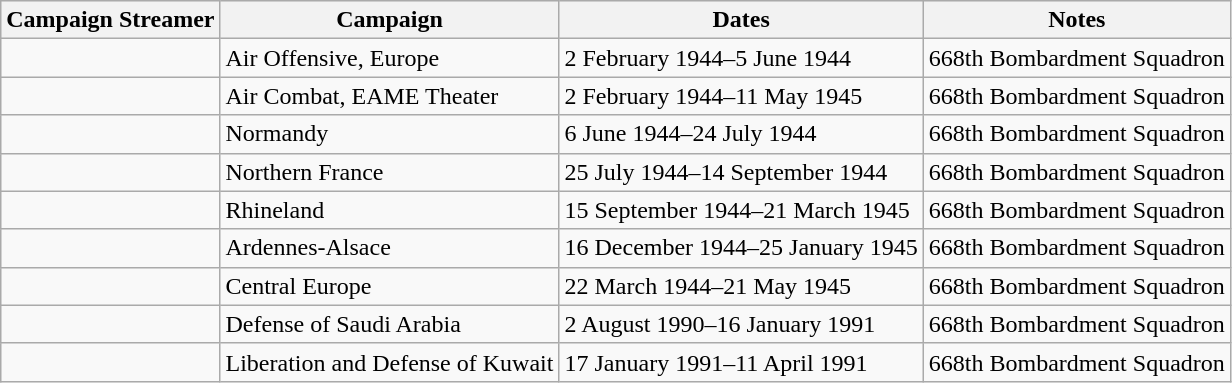<table class="wikitable">
<tr style="background:#efefef;">
<th>Campaign Streamer</th>
<th>Campaign</th>
<th>Dates</th>
<th>Notes</th>
</tr>
<tr>
<td></td>
<td>Air Offensive, Europe</td>
<td>2 February 1944–5 June 1944</td>
<td>668th Bombardment Squadron</td>
</tr>
<tr>
<td></td>
<td>Air Combat, EAME Theater</td>
<td>2 February 1944–11 May 1945</td>
<td>668th Bombardment Squadron</td>
</tr>
<tr>
<td></td>
<td>Normandy</td>
<td>6 June 1944–24 July 1944</td>
<td>668th Bombardment Squadron</td>
</tr>
<tr>
<td></td>
<td>Northern France</td>
<td>25 July 1944–14 September 1944</td>
<td>668th Bombardment Squadron</td>
</tr>
<tr>
<td></td>
<td>Rhineland</td>
<td>15 September 1944–21 March 1945</td>
<td>668th Bombardment Squadron</td>
</tr>
<tr>
<td></td>
<td>Ardennes-Alsace</td>
<td>16 December 1944–25 January 1945</td>
<td>668th Bombardment Squadron</td>
</tr>
<tr>
<td></td>
<td>Central Europe</td>
<td>22 March 1944–21 May 1945</td>
<td>668th Bombardment Squadron</td>
</tr>
<tr>
<td></td>
<td>Defense of Saudi Arabia</td>
<td>2 August 1990–16 January 1991</td>
<td>668th Bombardment Squadron</td>
</tr>
<tr>
<td></td>
<td>Liberation and Defense of Kuwait</td>
<td>17 January 1991–11 April 1991</td>
<td>668th Bombardment Squadron</td>
</tr>
</table>
